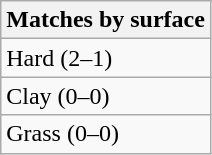<table class=wikitable>
<tr>
<th>Matches by surface</th>
</tr>
<tr>
<td>Hard (2–1)</td>
</tr>
<tr>
<td>Clay (0–0)</td>
</tr>
<tr>
<td>Grass (0–0)</td>
</tr>
</table>
